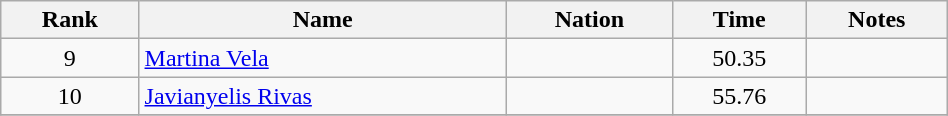<table class="wikitable sortable" style="text-align:center" width=50%>
<tr>
<th>Rank</th>
<th>Name</th>
<th>Nation</th>
<th>Time</th>
<th>Notes</th>
</tr>
<tr>
<td>9</td>
<td align=left><a href='#'>Martina Vela</a></td>
<td align=left></td>
<td>50.35</td>
<td></td>
</tr>
<tr>
<td>10</td>
<td align=left><a href='#'>Javianyelis Rivas</a></td>
<td align=left></td>
<td>55.76</td>
<td></td>
</tr>
<tr>
</tr>
</table>
